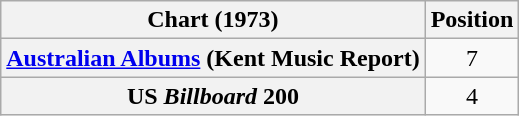<table class="wikitable sortable plainrowheaders" style="text-align:center">
<tr>
<th scope="col">Chart (1973)</th>
<th scope="col">Position</th>
</tr>
<tr>
<th scope="row"><a href='#'>Australian Albums</a> (Kent Music Report)</th>
<td>7</td>
</tr>
<tr>
<th scope="row">US <em>Billboard</em> 200</th>
<td>4</td>
</tr>
</table>
